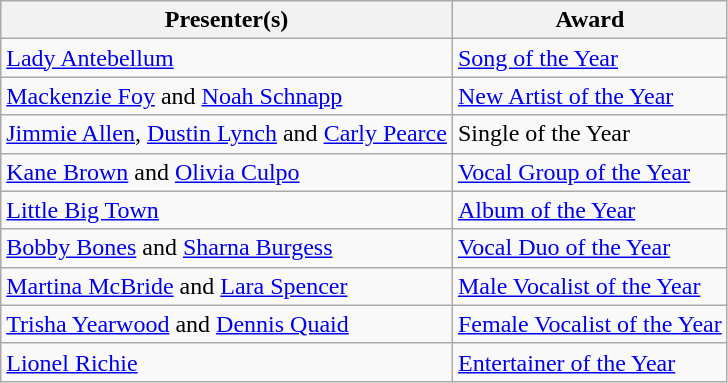<table class="wikitable">
<tr>
<th>Presenter(s)</th>
<th>Award</th>
</tr>
<tr>
<td><a href='#'>Lady Antebellum</a></td>
<td><a href='#'>Song of the Year</a></td>
</tr>
<tr>
<td><a href='#'>Mackenzie Foy</a> and <a href='#'>Noah Schnapp</a></td>
<td><a href='#'>New Artist of the Year</a></td>
</tr>
<tr>
<td><a href='#'>Jimmie Allen</a>, <a href='#'>Dustin Lynch</a> and <a href='#'>Carly Pearce</a></td>
<td>Single of the Year</td>
</tr>
<tr>
<td><a href='#'>Kane Brown</a> and <a href='#'>Olivia Culpo</a></td>
<td><a href='#'>Vocal Group of the Year</a></td>
</tr>
<tr>
<td><a href='#'>Little Big Town</a></td>
<td><a href='#'>Album of the Year</a></td>
</tr>
<tr>
<td><a href='#'>Bobby Bones</a> and <a href='#'>Sharna Burgess</a></td>
<td><a href='#'>Vocal Duo of the Year</a></td>
</tr>
<tr>
<td><a href='#'>Martina McBride</a> and <a href='#'>Lara Spencer</a></td>
<td><a href='#'>Male Vocalist of the Year</a></td>
</tr>
<tr>
<td><a href='#'>Trisha Yearwood</a> and <a href='#'>Dennis Quaid</a></td>
<td><a href='#'>Female Vocalist of the Year</a></td>
</tr>
<tr>
<td><a href='#'>Lionel Richie</a></td>
<td><a href='#'>Entertainer of the Year</a></td>
</tr>
</table>
